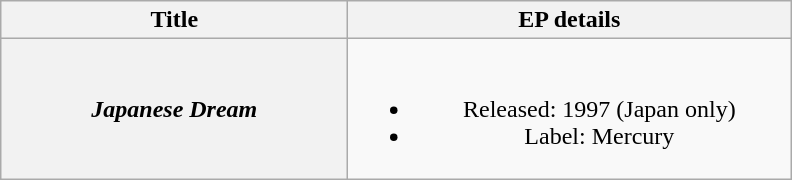<table class="wikitable plainrowheaders" style="text-align:center;">
<tr>
<th scope="col" rowspan="1" style="width:14em;">Title</th>
<th scope="col" rowspan="1" style="width:18em;">EP details</th>
</tr>
<tr>
<th scope="row"><em>Japanese Dream</em></th>
<td><br><ul><li>Released: 1997 (Japan only)</li><li>Label: Mercury</li></ul></td>
</tr>
</table>
